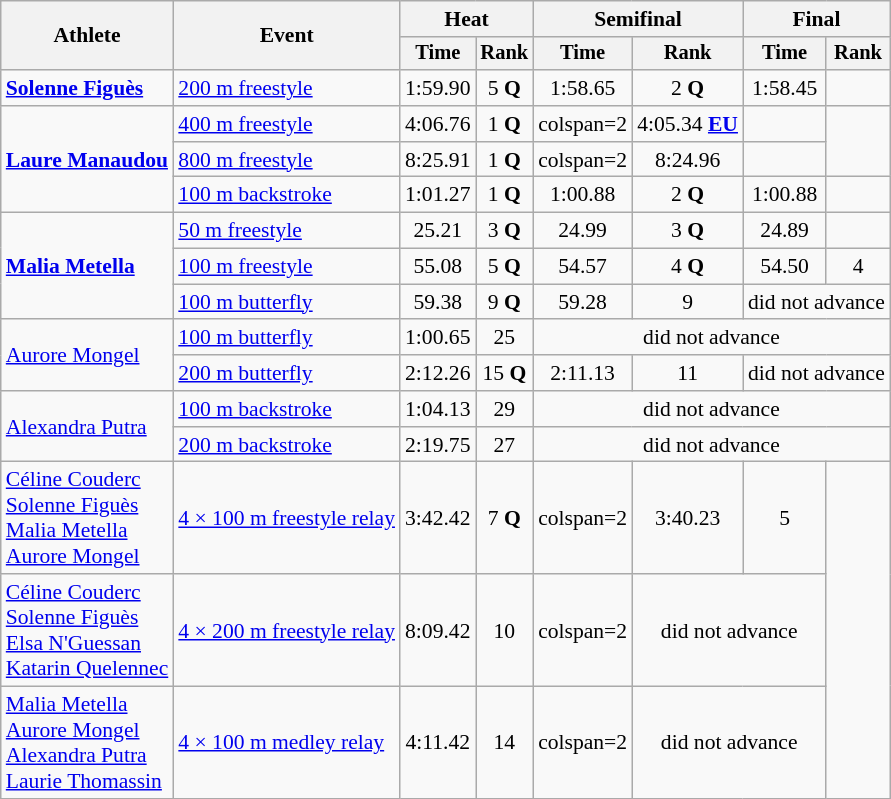<table class=wikitable style="font-size:90%">
<tr>
<th rowspan="2">Athlete</th>
<th rowspan="2">Event</th>
<th colspan="2">Heat</th>
<th colspan="2">Semifinal</th>
<th colspan="2">Final</th>
</tr>
<tr style="font-size:95%">
<th>Time</th>
<th>Rank</th>
<th>Time</th>
<th>Rank</th>
<th>Time</th>
<th>Rank</th>
</tr>
<tr align=center>
<td align=left><strong><a href='#'>Solenne Figuès</a></strong></td>
<td align=left><a href='#'>200 m freestyle</a></td>
<td>1:59.90</td>
<td>5 <strong>Q</strong></td>
<td>1:58.65</td>
<td>2 <strong>Q</strong></td>
<td>1:58.45</td>
<td></td>
</tr>
<tr align=center>
<td align=left rowspan=3><strong><a href='#'>Laure Manaudou</a></strong></td>
<td align=left><a href='#'>400 m freestyle</a></td>
<td>4:06.76</td>
<td>1 <strong>Q</strong></td>
<td>colspan=2 </td>
<td>4:05.34 <strong><a href='#'>EU</a></strong></td>
<td></td>
</tr>
<tr align=center>
<td align=left><a href='#'>800 m freestyle</a></td>
<td>8:25.91</td>
<td>1 <strong>Q</strong></td>
<td>colspan=2 </td>
<td>8:24.96</td>
<td></td>
</tr>
<tr align=center>
<td align=left><a href='#'>100 m backstroke</a></td>
<td>1:01.27</td>
<td>1 <strong>Q</strong></td>
<td>1:00.88</td>
<td>2 <strong>Q</strong></td>
<td>1:00.88</td>
<td></td>
</tr>
<tr align=center>
<td align=left rowspan=3><strong><a href='#'>Malia Metella</a></strong></td>
<td align=left><a href='#'>50 m freestyle</a></td>
<td>25.21</td>
<td>3 <strong>Q</strong></td>
<td>24.99</td>
<td>3 <strong>Q</strong></td>
<td>24.89</td>
<td></td>
</tr>
<tr align=center>
<td align=left><a href='#'>100 m freestyle</a></td>
<td>55.08</td>
<td>5 <strong>Q</strong></td>
<td>54.57</td>
<td>4 <strong>Q</strong></td>
<td>54.50</td>
<td>4</td>
</tr>
<tr align=center>
<td align=left><a href='#'>100 m butterfly</a></td>
<td>59.38</td>
<td>9 <strong>Q</strong></td>
<td>59.28</td>
<td>9</td>
<td colspan=2>did not advance</td>
</tr>
<tr align=center>
<td align=left rowspan=2><a href='#'>Aurore Mongel</a></td>
<td align=left><a href='#'>100 m butterfly</a></td>
<td>1:00.65</td>
<td>25</td>
<td colspan=4>did not advance</td>
</tr>
<tr align=center>
<td align=left><a href='#'>200 m butterfly</a></td>
<td>2:12.26</td>
<td>15 <strong>Q</strong></td>
<td>2:11.13</td>
<td>11</td>
<td colspan=2>did not advance</td>
</tr>
<tr align=center>
<td align=left rowspan=2><a href='#'>Alexandra Putra</a></td>
<td align=left><a href='#'>100 m backstroke</a></td>
<td>1:04.13</td>
<td>29</td>
<td colspan=4>did not advance</td>
</tr>
<tr align=center>
<td align=left><a href='#'>200 m backstroke</a></td>
<td>2:19.75</td>
<td>27</td>
<td colspan=4>did not advance</td>
</tr>
<tr align=center>
<td align=left><a href='#'>Céline Couderc</a><br><a href='#'>Solenne Figuès</a><br><a href='#'>Malia Metella</a><br><a href='#'>Aurore Mongel</a></td>
<td align=left><a href='#'>4 × 100 m freestyle relay</a></td>
<td>3:42.42</td>
<td>7 <strong>Q</strong></td>
<td>colspan=2 </td>
<td>3:40.23</td>
<td>5</td>
</tr>
<tr align=center>
<td align=left><a href='#'>Céline Couderc</a><br><a href='#'>Solenne Figuès</a><br><a href='#'>Elsa N'Guessan</a><br><a href='#'>Katarin Quelennec</a></td>
<td align=left><a href='#'>4 × 200 m freestyle relay</a></td>
<td>8:09.42</td>
<td>10</td>
<td>colspan=2 </td>
<td colspan=2>did not advance</td>
</tr>
<tr align=center>
<td align=left><a href='#'>Malia Metella</a><br><a href='#'>Aurore Mongel</a><br><a href='#'>Alexandra Putra</a><br><a href='#'>Laurie Thomassin</a></td>
<td align=left><a href='#'>4 × 100 m medley relay</a></td>
<td>4:11.42</td>
<td>14</td>
<td>colspan=2 </td>
<td colspan=2>did not advance</td>
</tr>
</table>
